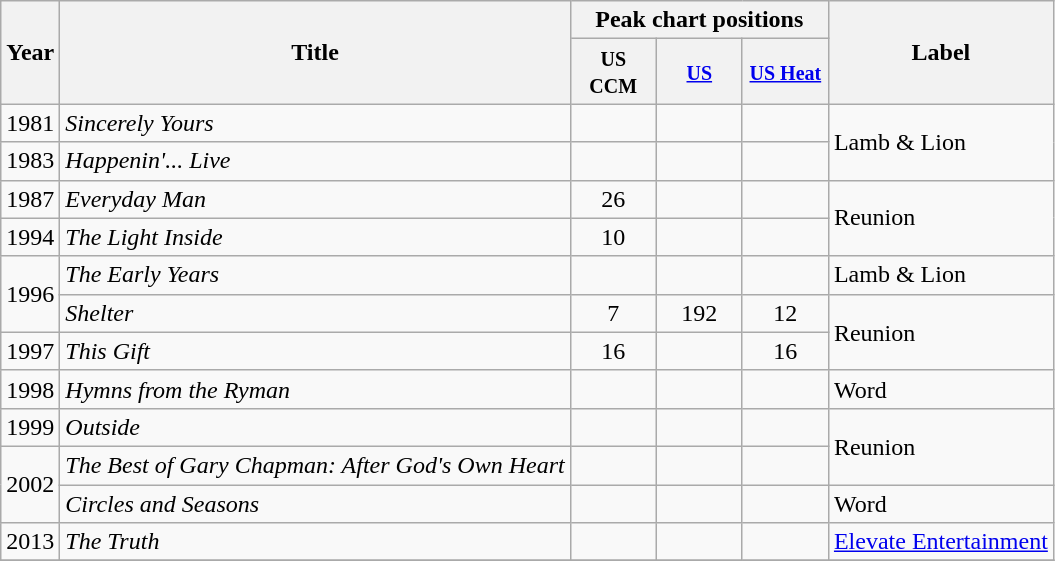<table class="wikitable">
<tr>
<th rowspan="2">Year</th>
<th rowspan="2">Title</th>
<th colspan="3">Peak chart positions</th>
<th rowspan="2">Label</th>
</tr>
<tr>
<th style="width:50px;"><small>US CCM</small></th>
<th style="width:50px;"><small><a href='#'>US</a></small></th>
<th style="width:50px;"><small><a href='#'>US Heat</a></small></th>
</tr>
<tr>
<td>1981</td>
<td><em>Sincerely Yours</em></td>
<td></td>
<td></td>
<td></td>
<td rowspan="2">Lamb & Lion</td>
</tr>
<tr>
<td>1983</td>
<td><em>Happenin'... Live</em></td>
<td></td>
<td></td>
<td></td>
</tr>
<tr>
<td>1987</td>
<td><em>Everyday Man</em></td>
<td style="text-align:center;">26</td>
<td></td>
<td></td>
<td rowspan="2">Reunion</td>
</tr>
<tr>
<td>1994</td>
<td><em>The Light Inside</em></td>
<td style="text-align:center;">10</td>
<td></td>
<td></td>
</tr>
<tr>
<td rowspan="2">1996</td>
<td><em>The Early Years</em></td>
<td></td>
<td></td>
<td></td>
<td>Lamb & Lion</td>
</tr>
<tr>
<td><em>Shelter</em></td>
<td style="text-align:center;">7</td>
<td style="text-align:center;">192</td>
<td style="text-align:center;">12</td>
<td rowspan="2">Reunion</td>
</tr>
<tr>
<td>1997</td>
<td><em>This Gift</em></td>
<td style="text-align:center;">16</td>
<td></td>
<td style="text-align:center;">16</td>
</tr>
<tr>
<td>1998</td>
<td><em>Hymns from the Ryman</em></td>
<td></td>
<td></td>
<td></td>
<td>Word</td>
</tr>
<tr>
<td>1999</td>
<td><em>Outside</em></td>
<td></td>
<td></td>
<td></td>
<td rowspan="2">Reunion</td>
</tr>
<tr>
<td rowspan="2">2002</td>
<td><em>The Best of Gary Chapman: After God's Own Heart</em></td>
<td></td>
<td></td>
<td></td>
</tr>
<tr>
<td><em>Circles and Seasons</em></td>
<td></td>
<td></td>
<td></td>
<td>Word</td>
</tr>
<tr>
<td>2013</td>
<td><em>The Truth</em></td>
<td></td>
<td></td>
<td></td>
<td><a href='#'>Elevate Entertainment</a></td>
</tr>
<tr>
</tr>
</table>
